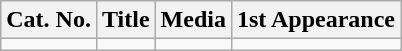<table class="wikitable">
<tr>
<th>Cat. No.</th>
<th>Title</th>
<th>Media</th>
<th>1st Appearance</th>
</tr>
<tr>
<td></td>
<td></td>
<td></td>
<td></td>
</tr>
</table>
